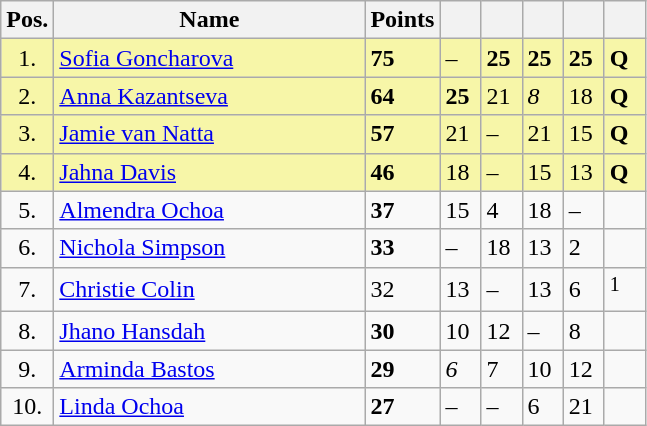<table class="wikitable">
<tr>
<th width=10px>Pos.</th>
<th width=200px>Name</th>
<th width=20px>Points</th>
<th width=20px></th>
<th width=20px></th>
<th width=20px></th>
<th width=20px></th>
<th width=20px></th>
</tr>
<tr style="background:#f7f6a8;">
<td align=center>1.</td>
<td> <a href='#'>Sofia Goncharova</a></td>
<td><strong>75</strong></td>
<td>–</td>
<td><strong>25</strong></td>
<td><strong>25</strong></td>
<td><strong>25</strong></td>
<td><strong>Q</strong></td>
</tr>
<tr style="background:#f7f6a8;">
<td align=center>2.</td>
<td> <a href='#'>Anna Kazantseva</a></td>
<td><strong>64</strong></td>
<td><strong>25</strong></td>
<td>21</td>
<td><em>8</em></td>
<td>18</td>
<td><strong>Q</strong></td>
</tr>
<tr style="background:#f7f6a8;">
<td align=center>3.</td>
<td> <a href='#'>Jamie van Natta</a></td>
<td><strong>57</strong></td>
<td>21</td>
<td>–</td>
<td>21</td>
<td>15</td>
<td><strong>Q</strong></td>
</tr>
<tr style="background:#f7f6a8;">
<td align=center>4.</td>
<td> <a href='#'>Jahna Davis</a></td>
<td><strong>46</strong></td>
<td>18</td>
<td>–</td>
<td>15</td>
<td>13</td>
<td><strong>Q</strong></td>
</tr>
<tr>
<td align=center>5.</td>
<td> <a href='#'>Almendra Ochoa</a></td>
<td><strong>37</strong></td>
<td>15</td>
<td>4</td>
<td>18</td>
<td>–</td>
<td></td>
</tr>
<tr>
<td align=center>6.</td>
<td> <a href='#'>Nichola Simpson</a></td>
<td><strong>33</strong></td>
<td>–</td>
<td>18</td>
<td>13</td>
<td>2</td>
<td></td>
</tr>
<tr>
<td align=center>7.</td>
<td> <a href='#'>Christie Colin</a></td>
<td>32</td>
<td>13</td>
<td>–</td>
<td>13</td>
<td>6</td>
<td><sup>1</sup></td>
</tr>
<tr>
<td align=center>8.</td>
<td> <a href='#'>Jhano Hansdah</a></td>
<td><strong>30</strong></td>
<td>10</td>
<td>12</td>
<td>–</td>
<td>8</td>
<td></td>
</tr>
<tr>
<td align=center>9.</td>
<td> <a href='#'>Arminda Bastos</a></td>
<td><strong>29</strong></td>
<td><em>6</em></td>
<td>7</td>
<td>10</td>
<td>12</td>
<td></td>
</tr>
<tr>
<td align=center>10.</td>
<td> <a href='#'>Linda Ochoa</a></td>
<td><strong>27</strong></td>
<td>–</td>
<td>–</td>
<td>6</td>
<td>21</td>
<td></td>
</tr>
</table>
